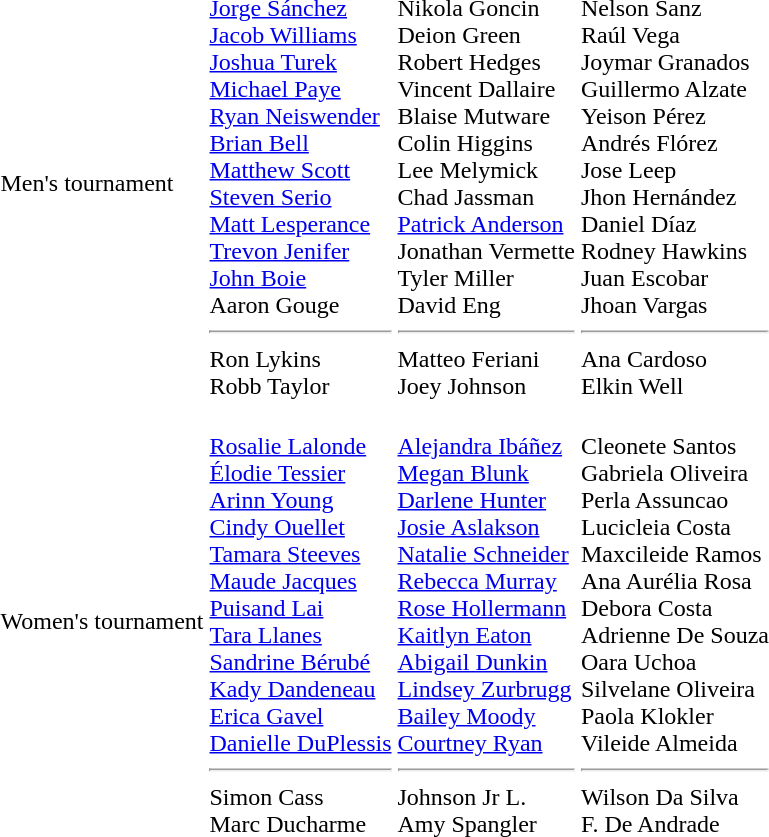<table>
<tr>
<td>Men's tournament</td>
<td><br><a href='#'>Jorge Sánchez</a><br><a href='#'>Jacob Williams</a><br><a href='#'>Joshua Turek</a><br><a href='#'>Michael Paye</a><br><a href='#'>Ryan Neiswender</a><br><a href='#'>Brian Bell</a><br><a href='#'>Matthew Scott</a><br><a href='#'>Steven Serio</a><br><a href='#'>Matt Lesperance</a><br><a href='#'>Trevon Jenifer</a><br><a href='#'>John Boie</a><br>Aaron Gouge<hr>Ron Lykins<br>Robb Taylor</td>
<td><br>Nikola Goncin<br>Deion Green<br>Robert Hedges<br>Vincent Dallaire<br>Blaise Mutware<br>Colin Higgins<br>Lee Melymick<br>Chad Jassman<br><a href='#'>Patrick Anderson</a><br>Jonathan Vermette<br>Tyler Miller<br>David Eng<hr>Matteo Feriani<br>Joey Johnson</td>
<td><br>Nelson Sanz<br>Raúl Vega<br>Joymar Granados<br>Guillermo Alzate<br>Yeison Pérez<br>Andrés Flórez<br>Jose Leep<br>Jhon Hernández<br>Daniel Díaz<br>Rodney Hawkins<br>Juan Escobar<br>Jhoan Vargas<hr>Ana Cardoso<br>Elkin Well</td>
</tr>
<tr>
<td>Women's tournament</td>
<td><br><a href='#'>Rosalie Lalonde</a><br><a href='#'>Élodie Tessier</a><br><a href='#'>Arinn Young</a><br><a href='#'>Cindy Ouellet</a><br><a href='#'>Tamara Steeves</a><br><a href='#'>Maude Jacques</a><br><a href='#'>Puisand Lai</a><br><a href='#'>Tara Llanes</a><br><a href='#'>Sandrine Bérubé</a><br><a href='#'>Kady Dandeneau</a><br><a href='#'>Erica Gavel</a><br><a href='#'>Danielle DuPlessis</a><hr>Simon Cass<br>Marc Ducharme</td>
<td><br><a href='#'>Alejandra Ibáñez</a><br><a href='#'>Megan Blunk</a><br><a href='#'>Darlene Hunter</a><br><a href='#'>Josie Aslakson</a><br><a href='#'>Natalie Schneider</a><br><a href='#'>Rebecca Murray</a><br><a href='#'>Rose Hollermann</a><br><a href='#'>Kaitlyn Eaton</a><br><a href='#'>Abigail Dunkin</a><br><a href='#'>Lindsey Zurbrugg</a><br><a href='#'>Bailey Moody</a><br><a href='#'>Courtney Ryan</a><hr>Johnson Jr L.<br>Amy Spangler</td>
<td><br>Cleonete Santos<br>Gabriela Oliveira<br>Perla Assuncao<br>Lucicleia Costa<br>Maxcileide Ramos<br>Ana Aurélia Rosa<br>Debora Costa<br>Adrienne De Souza<br>Oara Uchoa<br>Silvelane Oliveira<br>Paola Klokler<br>Vileide Almeida<hr>Wilson Da Silva<br>F. De Andrade</td>
</tr>
</table>
